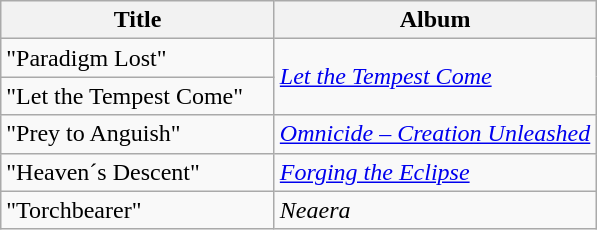<table class="wikitable" border="2">
<tr>
<th width="175">Title</th>
<th>Album</th>
</tr>
<tr>
<td>"Paradigm Lost"</td>
<td rowspan="2"><em><a href='#'>Let the Tempest Come</a></em></td>
</tr>
<tr>
<td>"Let the Tempest Come"</td>
</tr>
<tr>
<td>"Prey to Anguish"</td>
<td><em><a href='#'>Omnicide – Creation Unleashed</a></em></td>
</tr>
<tr>
<td>"Heaven´s Descent"</td>
<td><em><a href='#'>Forging the Eclipse</a></em></td>
</tr>
<tr>
<td>"Torchbearer"</td>
<td><em>Neaera</em></td>
</tr>
</table>
